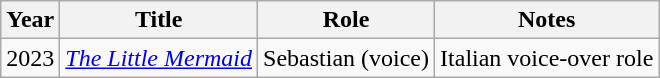<table class="wikitable">
<tr>
<th>Year</th>
<th>Title</th>
<th>Role</th>
<th>Notes</th>
</tr>
<tr>
<td>2023</td>
<td><em><a href='#'>The Little Mermaid</a></em></td>
<td>Sebastian (voice)</td>
<td>Italian voice-over role</td>
</tr>
</table>
